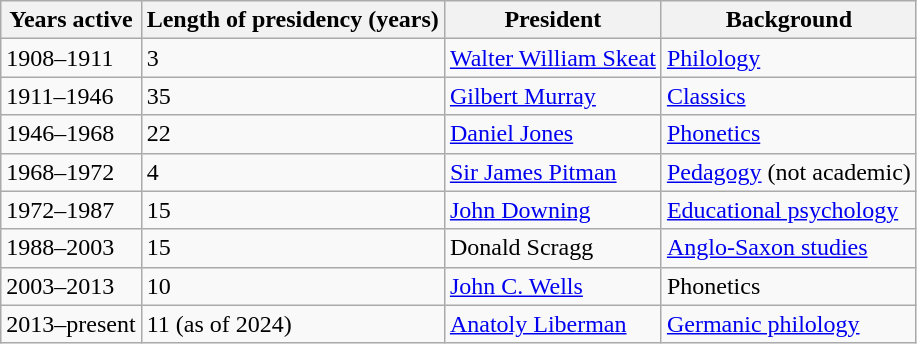<table class="wikitable">
<tr>
<th>Years active</th>
<th>Length of presidency (years)</th>
<th>President</th>
<th>Background</th>
</tr>
<tr>
<td>1908–1911</td>
<td>3</td>
<td><a href='#'>Walter William Skeat</a></td>
<td><a href='#'>Philology</a></td>
</tr>
<tr>
<td>1911–1946</td>
<td>35</td>
<td><a href='#'>Gilbert Murray</a></td>
<td><a href='#'>Classics</a></td>
</tr>
<tr>
<td>1946–1968</td>
<td>22</td>
<td><a href='#'>Daniel Jones</a></td>
<td><a href='#'>Phonetics</a></td>
</tr>
<tr>
<td>1968–1972</td>
<td>4</td>
<td><a href='#'>Sir James Pitman</a></td>
<td><a href='#'>Pedagogy</a> (not academic)</td>
</tr>
<tr>
<td>1972–1987</td>
<td>15</td>
<td><a href='#'>John Downing</a></td>
<td><a href='#'>Educational psychology</a></td>
</tr>
<tr>
<td>1988–2003</td>
<td>15</td>
<td>Donald Scragg</td>
<td><a href='#'>Anglo-Saxon studies</a></td>
</tr>
<tr>
<td>2003–2013</td>
<td>10</td>
<td><a href='#'>John C. Wells</a></td>
<td>Phonetics</td>
</tr>
<tr>
<td>2013–present</td>
<td>11 (as of 2024)</td>
<td><a href='#'>Anatoly Liberman</a></td>
<td><a href='#'>Germanic philology</a></td>
</tr>
</table>
